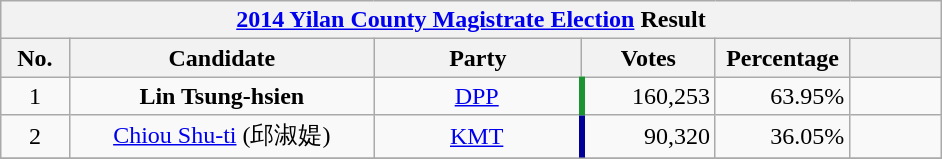<table class="wikitable" style="margin:1em auto; text-align:center">
<tr>
<th colspan="7" width=620px><a href='#'>2014 Yilan County Magistrate Election</a> Result</th>
</tr>
<tr>
<th width=35>No.</th>
<th width=180>Candidate</th>
<th width=120>Party</th>
<th width=75>Votes</th>
<th width=75>Percentage</th>
<th width=49></th>
</tr>
<tr>
<td>1</td>
<td><strong>Lin Tsung-hsien</strong></td>
<td><a href='#'>DPP</a></td>
<td style="border-left:4px solid #1B9431;" align="right">160,253</td>
<td align="right">63.95%</td>
<td align="center"></td>
</tr>
<tr>
<td>2</td>
<td><a href='#'>Chiou Shu-ti</a> (邱淑媞)</td>
<td><a href='#'>KMT</a></td>
<td style="border-left:4px solid #000099;" align="right">90,320</td>
<td align="right">36.05%</td>
<td align="center"></td>
</tr>
<tr bgcolor=EEEEEE>
</tr>
</table>
